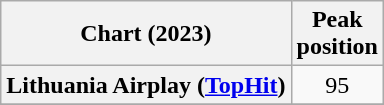<table class="wikitable plainrowheaders" style="text-align:center">
<tr>
<th scope="col">Chart (2023)</th>
<th scope="col">Peak<br>position</th>
</tr>
<tr>
<th scope="row">Lithuania Airplay (<a href='#'>TopHit</a>)</th>
<td>95</td>
</tr>
<tr>
</tr>
</table>
